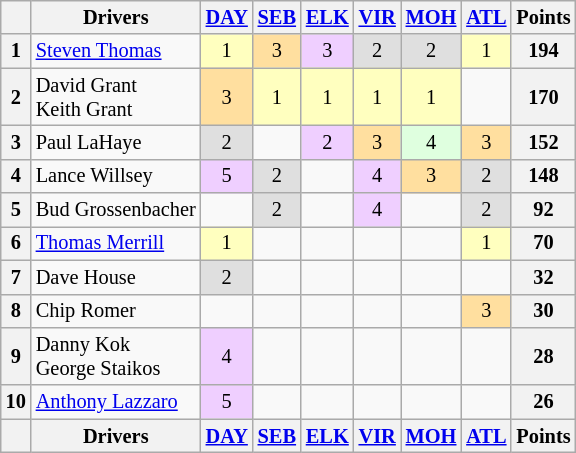<table class="wikitable" style="font-size:85%; text-align:center;">
<tr>
<th></th>
<th>Drivers</th>
<th><a href='#'>DAY</a></th>
<th><a href='#'>SEB</a></th>
<th><a href='#'>ELK</a></th>
<th><a href='#'>VIR</a></th>
<th><a href='#'>MOH</a></th>
<th><a href='#'>ATL</a></th>
<th>Points</th>
</tr>
<tr>
<th>1</th>
<td align=left> <a href='#'>Steven Thomas</a></td>
<td style="background:#FFFFBF;">1</td>
<td style="background:#ffdf9f;">3</td>
<td style="background:#efcfff;">3</td>
<td style="background:#dfdfdf;">2</td>
<td style="background:#dfdfdf;">2</td>
<td style="background:#ffffbf;">1</td>
<th>194</th>
</tr>
<tr>
<th>2</th>
<td align=left> David Grant<br> Keith Grant</td>
<td style="background:#FFDF9F;">3</td>
<td style="background:#ffffbf;">1</td>
<td style="background:#ffffbf;">1</td>
<td style="background:#ffffbf;">1</td>
<td style="background:#ffffbf;">1</td>
<td></td>
<th>170</th>
</tr>
<tr>
<th>3</th>
<td align=left> Paul LaHaye</td>
<td style="background:#DFDFDF;">2</td>
<td></td>
<td style="background:#efcfff;">2</td>
<td style="background:#ffdf9f;">3</td>
<td style="background:#dfffdf;">4</td>
<td style="background:#ffdf9f;">3</td>
<th>152</th>
</tr>
<tr>
<th>4</th>
<td align=left> Lance Willsey</td>
<td style="background:#efcfff;">5</td>
<td style="background:#dfdfdf;">2</td>
<td></td>
<td style="background:#efcfff;">4</td>
<td style="background:#ffdf9f;">3</td>
<td style="background:#dfdfdf;">2</td>
<th>148</th>
</tr>
<tr>
<th>5</th>
<td align=left> Bud Grossenbacher</td>
<td></td>
<td style="background:#dfdfdf;">2</td>
<td></td>
<td style="background:#efcfff;">4</td>
<td></td>
<td style="background:#dfdfdf;">2</td>
<th>92</th>
</tr>
<tr>
<th>6</th>
<td align=left> <a href='#'>Thomas Merrill</a></td>
<td style="background:#FFFFBF;">1</td>
<td></td>
<td></td>
<td></td>
<td></td>
<td style="background:#FFFFBF;">1</td>
<th>70</th>
</tr>
<tr>
<th>7</th>
<td align=left> Dave House</td>
<td style="background:#DFDFDF;">2</td>
<td></td>
<td></td>
<td></td>
<td></td>
<td></td>
<th>32</th>
</tr>
<tr>
<th>8</th>
<td align=left> Chip Romer</td>
<td></td>
<td></td>
<td></td>
<td></td>
<td></td>
<td style="background:#ffdf9f;">3</td>
<th>30</th>
</tr>
<tr>
<th>9</th>
<td align=left> Danny Kok<br> George Staikos</td>
<td style="background:#EFCFFF;">4</td>
<td></td>
<td></td>
<td></td>
<td></td>
<td></td>
<th>28</th>
</tr>
<tr>
<th>10</th>
<td align=left> <a href='#'>Anthony Lazzaro</a></td>
<td style="background:#EFCFFF;">5</td>
<td></td>
<td></td>
<td></td>
<td></td>
<td></td>
<th>26</th>
</tr>
<tr>
<th></th>
<th>Drivers</th>
<th><a href='#'>DAY</a></th>
<th><a href='#'>SEB</a></th>
<th><a href='#'>ELK</a></th>
<th><a href='#'>VIR</a></th>
<th><a href='#'>MOH</a></th>
<th><a href='#'>ATL</a></th>
<th>Points</th>
</tr>
</table>
